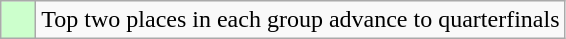<table class="wikitable">
<tr>
<td style="background:#cfc;">    </td>
<td>Top two places in each group advance to quarterfinals</td>
</tr>
</table>
